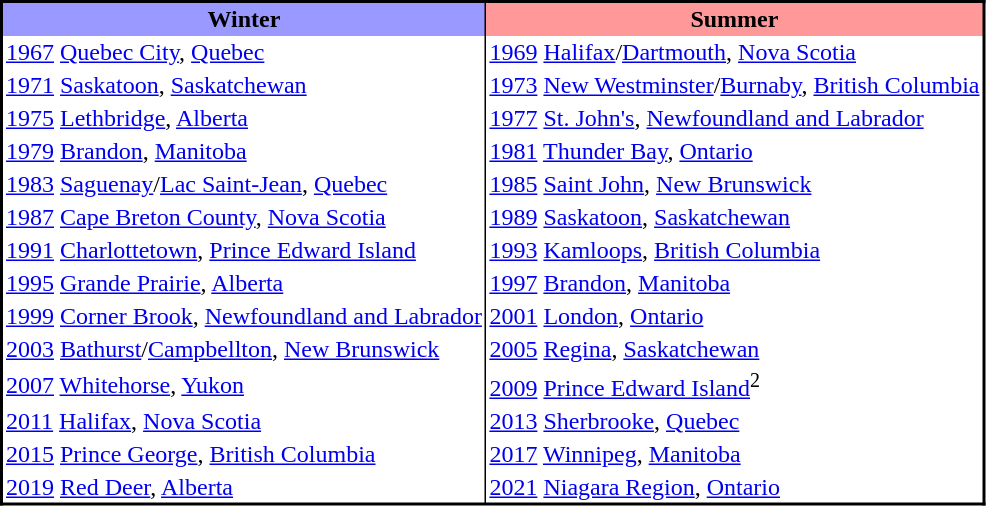<table style="border: 2px solid;" rules="cols" cellpadding="2">
<tr>
<th align=center bgcolor="#9999FF">Winter</th>
<th align=center bgcolor="#FF9999">Summer</th>
</tr>
<tr>
<td><a href='#'>1967</a> <a href='#'>Quebec City</a>, <a href='#'>Quebec</a></td>
<td><a href='#'>1969</a> <a href='#'>Halifax</a>/<a href='#'>Dartmouth</a>, <a href='#'>Nova Scotia</a></td>
</tr>
<tr>
<td><a href='#'>1971</a> <a href='#'>Saskatoon</a>, <a href='#'>Saskatchewan</a></td>
<td><a href='#'>1973</a> <a href='#'>New Westminster</a>/<a href='#'>Burnaby</a>, <a href='#'>British Columbia</a></td>
</tr>
<tr>
<td><a href='#'>1975</a> <a href='#'>Lethbridge</a>, <a href='#'>Alberta</a></td>
<td><a href='#'>1977</a> <a href='#'>St. John's</a>, <a href='#'>Newfoundland and Labrador</a></td>
</tr>
<tr>
<td><a href='#'>1979</a> <a href='#'>Brandon</a>, <a href='#'>Manitoba</a></td>
<td><a href='#'>1981</a> <a href='#'>Thunder Bay</a>, <a href='#'>Ontario</a></td>
</tr>
<tr>
<td><a href='#'>1983</a> <a href='#'>Saguenay</a>/<a href='#'>Lac Saint-Jean</a>, <a href='#'>Quebec</a></td>
<td><a href='#'>1985</a> <a href='#'>Saint John</a>, <a href='#'>New Brunswick</a></td>
</tr>
<tr>
<td><a href='#'>1987</a> <a href='#'>Cape Breton County</a>, <a href='#'>Nova Scotia</a></td>
<td><a href='#'>1989</a> <a href='#'>Saskatoon</a>, <a href='#'>Saskatchewan</a></td>
</tr>
<tr>
<td><a href='#'>1991</a> <a href='#'>Charlottetown</a>, <a href='#'>Prince Edward Island</a></td>
<td><a href='#'>1993</a> <a href='#'>Kamloops</a>, <a href='#'>British Columbia</a></td>
</tr>
<tr>
<td><a href='#'>1995</a> <a href='#'>Grande Prairie</a>, <a href='#'>Alberta</a></td>
<td><a href='#'>1997</a> <a href='#'>Brandon</a>, <a href='#'>Manitoba</a></td>
</tr>
<tr>
<td><a href='#'>1999</a> <a href='#'>Corner Brook</a>, <a href='#'>Newfoundland and Labrador</a></td>
<td><a href='#'>2001</a> <a href='#'>London</a>, <a href='#'>Ontario</a></td>
</tr>
<tr>
<td><a href='#'>2003</a> <a href='#'>Bathurst</a>/<a href='#'>Campbellton</a>, <a href='#'>New Brunswick</a></td>
<td><a href='#'>2005</a> <a href='#'>Regina</a>, <a href='#'>Saskatchewan</a></td>
</tr>
<tr>
<td><a href='#'>2007</a> <a href='#'>Whitehorse</a>, <a href='#'>Yukon</a></td>
<td><a href='#'>2009</a> <a href='#'>Prince Edward Island</a><sup>2</sup></td>
</tr>
<tr>
<td><a href='#'>2011</a> <a href='#'>Halifax</a>, <a href='#'>Nova Scotia</a></td>
<td><a href='#'>2013</a> <a href='#'>Sherbrooke</a>, <a href='#'>Quebec</a></td>
</tr>
<tr>
<td><a href='#'>2015</a> <a href='#'>Prince George</a>, <a href='#'>British Columbia</a></td>
<td><a href='#'>2017</a> <a href='#'>Winnipeg</a>, <a href='#'>Manitoba</a></td>
</tr>
<tr>
<td><a href='#'>2019</a> <a href='#'>Red Deer</a>, <a href='#'>Alberta</a></td>
<td><a href='#'>2021</a> <a href='#'>Niagara Region</a>, <a href='#'>Ontario</a></td>
</tr>
<tr>
</tr>
</table>
